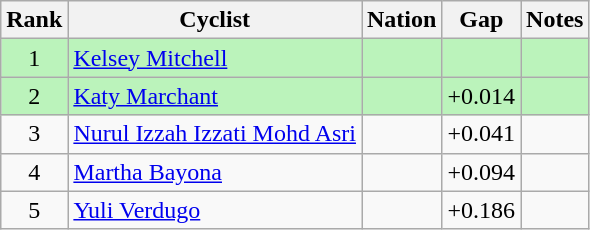<table class="wikitable" style="text-align:center">
<tr>
<th>Rank</th>
<th>Cyclist</th>
<th>Nation</th>
<th>Gap</th>
<th>Notes</th>
</tr>
<tr bgcolor=#bbf3bb>
<td>1</td>
<td align=left><a href='#'>Kelsey Mitchell</a></td>
<td align=left></td>
<td></td>
<td></td>
</tr>
<tr bgcolor=#bbf3bb>
<td>2</td>
<td align=left><a href='#'>Katy Marchant</a></td>
<td align=left></td>
<td>+0.014</td>
<td></td>
</tr>
<tr>
<td>3</td>
<td align=left><a href='#'>Nurul Izzah Izzati Mohd Asri</a></td>
<td align=left></td>
<td>+0.041</td>
<td></td>
</tr>
<tr>
<td>4</td>
<td align=left><a href='#'>Martha Bayona</a></td>
<td align=left></td>
<td>+0.094</td>
<td></td>
</tr>
<tr>
<td>5</td>
<td align=left><a href='#'>Yuli Verdugo</a></td>
<td align=left></td>
<td>+0.186</td>
<td></td>
</tr>
</table>
